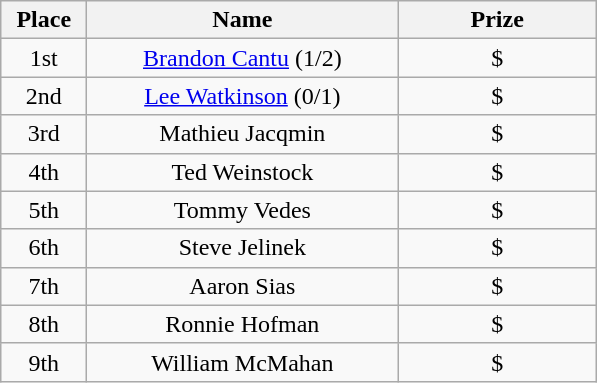<table class="wikitable">
<tr>
<th width="50">Place</th>
<th width="200">Name</th>
<th width="125">Prize</th>
</tr>
<tr>
<td align = "center">1st</td>
<td align = "center"><a href='#'>Brandon Cantu</a> (1/2)</td>
<td align = "center">$</td>
</tr>
<tr>
<td align = "center">2nd</td>
<td align = "center"><a href='#'>Lee Watkinson</a> (0/1)</td>
<td align = "center">$</td>
</tr>
<tr>
<td align = "center">3rd</td>
<td align = "center">Mathieu Jacqmin</td>
<td align = "center">$</td>
</tr>
<tr>
<td align = "center">4th</td>
<td align = "center">Ted Weinstock</td>
<td align = "center">$</td>
</tr>
<tr>
<td align = "center">5th</td>
<td align = "center">Tommy Vedes</td>
<td align = "center">$</td>
</tr>
<tr>
<td align = "center">6th</td>
<td align = "center">Steve Jelinek</td>
<td align = "center">$</td>
</tr>
<tr>
<td align = "center">7th</td>
<td align = "center">Aaron Sias</td>
<td align = "center">$</td>
</tr>
<tr>
<td align = "center">8th</td>
<td align = "center">Ronnie Hofman</td>
<td align = "center">$</td>
</tr>
<tr>
<td align = "center">9th</td>
<td align = "center">William McMahan</td>
<td align = "center">$</td>
</tr>
</table>
